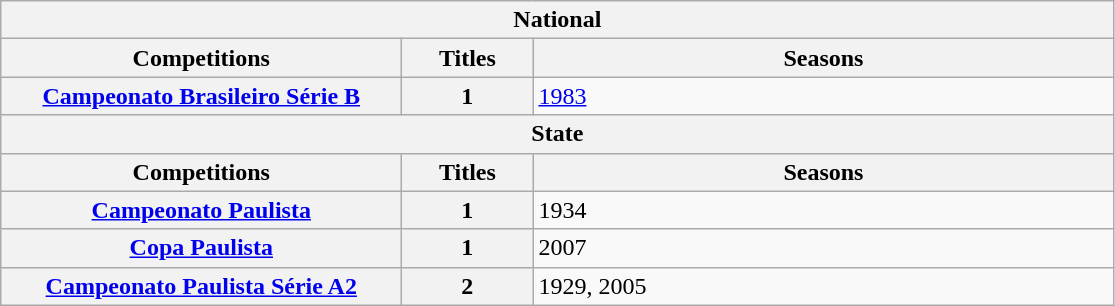<table class="wikitable">
<tr>
<th colspan="3">National</th>
</tr>
<tr>
<th style="width:260px">Competitions</th>
<th style="width:80px">Titles</th>
<th style="width:380px">Seasons</th>
</tr>
<tr>
<th style="text-align:center"><a href='#'>Campeonato Brasileiro Série B</a></th>
<th style="text-align:center"><strong>1</strong></th>
<td align="left"><a href='#'>1983</a></td>
</tr>
<tr>
<th colspan="3">State</th>
</tr>
<tr>
<th>Competitions</th>
<th>Titles</th>
<th>Seasons</th>
</tr>
<tr>
<th style="text-align:center"><a href='#'>Campeonato Paulista</a></th>
<th style="text-align:center"><strong>1</strong></th>
<td align="left">1934 </td>
</tr>
<tr>
<th style="text-align:center"><a href='#'>Copa Paulista</a></th>
<th style="text-align:center"><strong>1</strong></th>
<td align="left">2007</td>
</tr>
<tr>
<th style="text-align:center"><a href='#'>Campeonato Paulista Série A2</a></th>
<th style="text-align:center"><strong>2</strong></th>
<td align="left">1929, 2005</td>
</tr>
</table>
